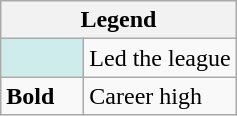<table class="wikitable">
<tr>
<th colspan="2">Legend</th>
</tr>
<tr>
<td style="background:#cfecec; width:3em;"></td>
<td>Led the league</td>
</tr>
<tr>
<td style="width:3em;"><strong>Bold</strong></td>
<td>Career high</td>
</tr>
</table>
